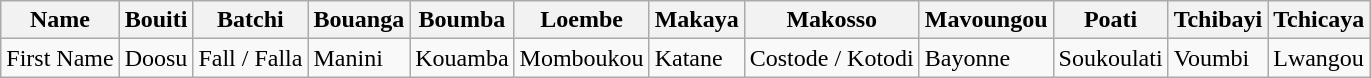<table class="wikitable sortable mw-collapsible">
<tr>
<th>Name</th>
<th>Bouiti</th>
<th>Batchi</th>
<th>Bouanga</th>
<th>Boumba</th>
<th>Loembe</th>
<th>Makaya</th>
<th>Makosso</th>
<th>Mavoungou</th>
<th>Poati</th>
<th>Tchibayi</th>
<th>Tchicaya</th>
</tr>
<tr>
<td>First Name</td>
<td>Doosu</td>
<td>Fall / Falla</td>
<td>Manini</td>
<td>Kouamba</td>
<td>Momboukou</td>
<td>Katane</td>
<td>Costode / Kotodi</td>
<td>Bayonne</td>
<td>Soukoulati</td>
<td>Voumbi</td>
<td>Lwangou</td>
</tr>
</table>
